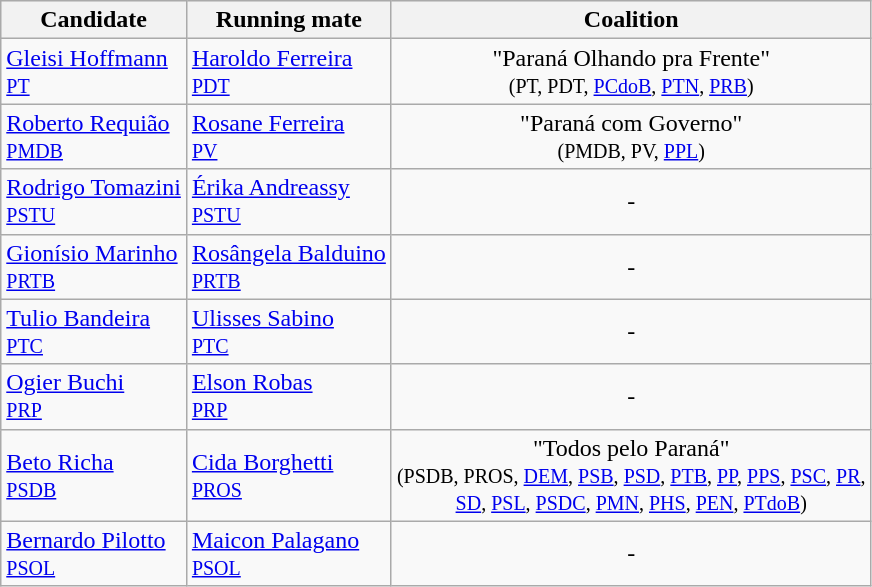<table class="sortable wikitable">
<tr style="background:#ececec; vertical-align:top;">
<th>Candidate</th>
<th>Running mate</th>
<th>Coalition</th>
</tr>
<tr>
<td><a href='#'>Gleisi Hoffmann</a><br><small><a href='#'>PT</a></small></td>
<td><a href='#'>Haroldo Ferreira</a><br><small><a href='#'>PDT</a></small></td>
<td style="text-align:center;">"Paraná Olhando pra Frente"<br><small>(PT, PDT, <a href='#'>PCdoB</a>, <a href='#'>PTN</a>, <a href='#'>PRB</a>)</small></td>
</tr>
<tr>
<td><a href='#'>Roberto Requião</a><br><small><a href='#'>PMDB</a></small></td>
<td><a href='#'>Rosane Ferreira</a><br><small><a href='#'>PV</a></small></td>
<td style="text-align:center;">"Paraná com Governo"<br><small>(PMDB, PV, <a href='#'>PPL</a>)</small></td>
</tr>
<tr>
<td><a href='#'>Rodrigo Tomazini</a><br><small><a href='#'>PSTU</a></small></td>
<td><a href='#'>Érika Andreassy</a><br><small><a href='#'>PSTU</a></small></td>
<td style="text-align:center;">-</td>
</tr>
<tr>
<td><a href='#'>Gionísio Marinho</a><br><small><a href='#'>PRTB</a></small></td>
<td><a href='#'>Rosângela Balduino</a><br><small><a href='#'>PRTB</a></small></td>
<td style="text-align:center;">-</td>
</tr>
<tr>
<td><a href='#'>Tulio Bandeira</a><br><small><a href='#'>PTC</a></small></td>
<td><a href='#'>Ulisses Sabino</a><br><small><a href='#'>PTC</a></small></td>
<td style="text-align:center;">-</td>
</tr>
<tr>
<td><a href='#'>Ogier Buchi</a><br><small><a href='#'>PRP</a></small></td>
<td><a href='#'>Elson Robas</a><br><small><a href='#'>PRP</a></small></td>
<td style="text-align:center;">-</td>
</tr>
<tr>
<td><a href='#'>Beto Richa</a><br><small><a href='#'>PSDB</a></small></td>
<td><a href='#'>Cida Borghetti</a><br><small><a href='#'>PROS</a></small></td>
<td style="text-align:center;">"Todos pelo Paraná"<br><small>(PSDB, PROS, <a href='#'>DEM</a>, <a href='#'>PSB</a>, <a href='#'>PSD</a>, <a href='#'>PTB</a>, <a href='#'>PP</a>, <a href='#'>PPS</a>, <a href='#'>PSC</a>, <a href='#'>PR</a>,<br> <a href='#'>SD</a>, <a href='#'>PSL</a>, <a href='#'>PSDC</a>, <a href='#'>PMN</a>, <a href='#'>PHS</a>, <a href='#'>PEN</a>, <a href='#'>PTdoB</a>)</small></td>
</tr>
<tr>
<td><a href='#'>Bernardo Pilotto</a><br><small><a href='#'>PSOL</a></small></td>
<td><a href='#'>Maicon Palagano</a><br><small><a href='#'>PSOL</a></small></td>
<td style="text-align:center;">-</td>
</tr>
</table>
